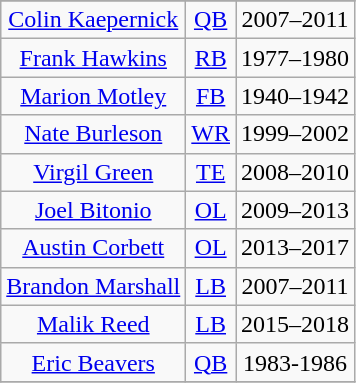<table class="wikitable" style="text-align:center;">
<tr>
</tr>
<tr>
<td><a href='#'>Colin Kaepernick</a></td>
<td><a href='#'>QB</a></td>
<td>2007–2011</td>
</tr>
<tr>
<td><a href='#'>Frank Hawkins</a></td>
<td><a href='#'>RB</a></td>
<td>1977–1980</td>
</tr>
<tr>
<td><a href='#'>Marion Motley</a></td>
<td><a href='#'>FB</a></td>
<td>1940–1942</td>
</tr>
<tr>
<td><a href='#'>Nate Burleson</a></td>
<td><a href='#'>WR</a></td>
<td>1999–2002</td>
</tr>
<tr>
<td><a href='#'>Virgil Green</a></td>
<td><a href='#'>TE</a></td>
<td>2008–2010</td>
</tr>
<tr>
<td><a href='#'>Joel Bitonio</a></td>
<td><a href='#'>OL</a></td>
<td>2009–2013</td>
</tr>
<tr>
<td><a href='#'>Austin Corbett</a></td>
<td><a href='#'>OL</a></td>
<td>2013–2017</td>
</tr>
<tr>
<td><a href='#'>Brandon Marshall</a></td>
<td><a href='#'>LB</a></td>
<td>2007–2011</td>
</tr>
<tr>
<td><a href='#'>Malik Reed</a></td>
<td><a href='#'>LB</a></td>
<td>2015–2018</td>
</tr>
<tr>
<td><a href='#'>Eric Beavers</a></td>
<td><a href='#'>QB</a></td>
<td>1983-1986</td>
</tr>
<tr>
</tr>
</table>
